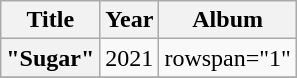<table class="wikitable plainrowheaders" style="text-align:center;">
<tr>
<th scope="col" rowspan="1">Title</th>
<th scope="col" rowspan="1">Year</th>
<th scope="col" rowspan="1">Album</th>
</tr>
<tr>
<th scope="row">"Sugar"<br></th>
<td rowspan="1">2021</td>
<td>rowspan="1" </td>
</tr>
<tr>
</tr>
</table>
